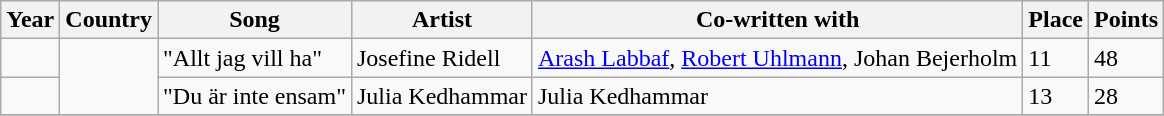<table class="sortable wikitable">
<tr>
<th>Year</th>
<th>Country</th>
<th>Song</th>
<th>Artist</th>
<th>Co-written with</th>
<th>Place</th>
<th>Points</th>
</tr>
<tr>
<td></td>
<td rowspan=2></td>
<td>"Allt jag vill ha"</td>
<td>Josefine Ridell</td>
<td><a href='#'>Arash Labbaf</a>, <a href='#'>Robert Uhlmann</a>, Johan Bejerholm</td>
<td>11</td>
<td>48</td>
</tr>
<tr>
<td></td>
<td>"Du är inte ensam"</td>
<td>Julia Kedhammar</td>
<td>Julia Kedhammar</td>
<td>13</td>
<td>28</td>
</tr>
<tr>
</tr>
</table>
